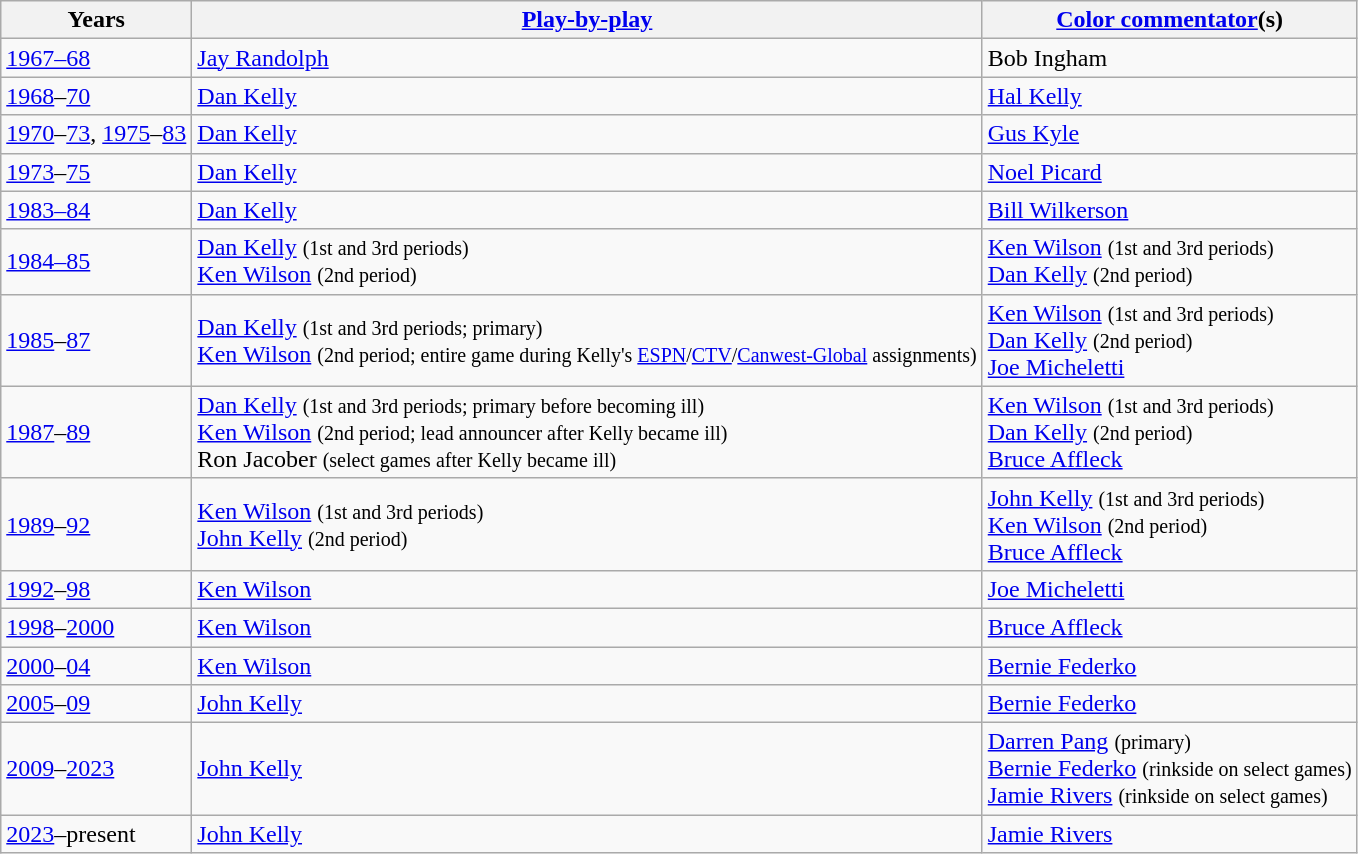<table class="wikitable">
<tr>
<th>Years</th>
<th><a href='#'>Play-by-play</a></th>
<th><a href='#'>Color commentator</a>(s)</th>
</tr>
<tr>
<td><a href='#'>1967–68</a></td>
<td><a href='#'>Jay Randolph</a></td>
<td>Bob Ingham</td>
</tr>
<tr>
<td><a href='#'>1968</a>–<a href='#'>70</a></td>
<td><a href='#'>Dan Kelly</a></td>
<td><a href='#'>Hal Kelly</a></td>
</tr>
<tr>
<td><a href='#'>1970</a>–<a href='#'>73</a>, <a href='#'>1975</a>–<a href='#'>83</a></td>
<td><a href='#'>Dan Kelly</a></td>
<td><a href='#'>Gus Kyle</a></td>
</tr>
<tr>
<td><a href='#'>1973</a>–<a href='#'>75</a></td>
<td><a href='#'>Dan Kelly</a></td>
<td><a href='#'>Noel Picard</a></td>
</tr>
<tr>
<td><a href='#'>1983–84</a></td>
<td><a href='#'>Dan Kelly</a></td>
<td><a href='#'>Bill Wilkerson</a></td>
</tr>
<tr>
<td><a href='#'>1984–85</a></td>
<td><a href='#'>Dan Kelly</a> <small>(1st and 3rd periods)</small><br><a href='#'>Ken Wilson</a> <small>(2nd period)</small></td>
<td><a href='#'>Ken Wilson</a> <small>(1st and 3rd periods)</small><br><a href='#'>Dan Kelly</a> <small>(2nd period)</small></td>
</tr>
<tr>
<td><a href='#'>1985</a>–<a href='#'>87</a></td>
<td><a href='#'>Dan Kelly</a> <small>(1st and 3rd periods; primary)</small><br><a href='#'>Ken Wilson</a> <small>(2nd period; entire game during Kelly's <a href='#'>ESPN</a>/<a href='#'>CTV</a>/<a href='#'>Canwest-Global</a> assignments)</small></td>
<td><a href='#'>Ken Wilson</a> <small>(1st and 3rd periods)</small><br><a href='#'>Dan Kelly</a> <small>(2nd period)</small><br><a href='#'>Joe Micheletti</a></td>
</tr>
<tr>
<td><a href='#'>1987</a>–<a href='#'>89</a></td>
<td><a href='#'>Dan Kelly</a> <small>(1st and 3rd periods; primary before becoming ill)</small><br><a href='#'>Ken Wilson</a> <small>(2nd period; lead announcer after Kelly became ill)</small><br>Ron Jacober <small>(select games after Kelly became ill)</small></td>
<td><a href='#'>Ken Wilson</a> <small>(1st and 3rd periods)</small><br><a href='#'>Dan Kelly</a> <small>(2nd period)</small><br><a href='#'>Bruce Affleck</a></td>
</tr>
<tr>
<td><a href='#'>1989</a>–<a href='#'>92</a></td>
<td><a href='#'>Ken Wilson</a> <small>(1st and 3rd periods)</small><br><a href='#'>John Kelly</a> <small>(2nd period)</small></td>
<td><a href='#'>John Kelly</a> <small>(1st and 3rd periods)</small><br><a href='#'>Ken Wilson</a> <small>(2nd period)</small><br><a href='#'>Bruce Affleck</a></td>
</tr>
<tr>
<td><a href='#'>1992</a>–<a href='#'>98</a></td>
<td><a href='#'>Ken Wilson</a></td>
<td><a href='#'>Joe Micheletti</a></td>
</tr>
<tr>
<td><a href='#'>1998</a>–<a href='#'>2000</a></td>
<td><a href='#'>Ken Wilson</a></td>
<td><a href='#'>Bruce Affleck</a></td>
</tr>
<tr>
<td><a href='#'>2000</a>–<a href='#'>04</a></td>
<td><a href='#'>Ken Wilson</a></td>
<td><a href='#'>Bernie Federko</a></td>
</tr>
<tr>
<td><a href='#'>2005</a>–<a href='#'>09</a></td>
<td><a href='#'>John Kelly</a></td>
<td><a href='#'>Bernie Federko</a></td>
</tr>
<tr>
<td><a href='#'>2009</a>–<a href='#'>2023</a></td>
<td><a href='#'>John Kelly</a></td>
<td><a href='#'>Darren Pang</a> <small>(primary)</small><br><a href='#'>Bernie Federko</a> <small>(rinkside on select games)</small><br><a href='#'>Jamie Rivers</a> <small>(rinkside on select games)</small></td>
</tr>
<tr>
<td><a href='#'>2023</a>–present</td>
<td><a href='#'>John Kelly</a></td>
<td><a href='#'>Jamie Rivers</a></td>
</tr>
</table>
